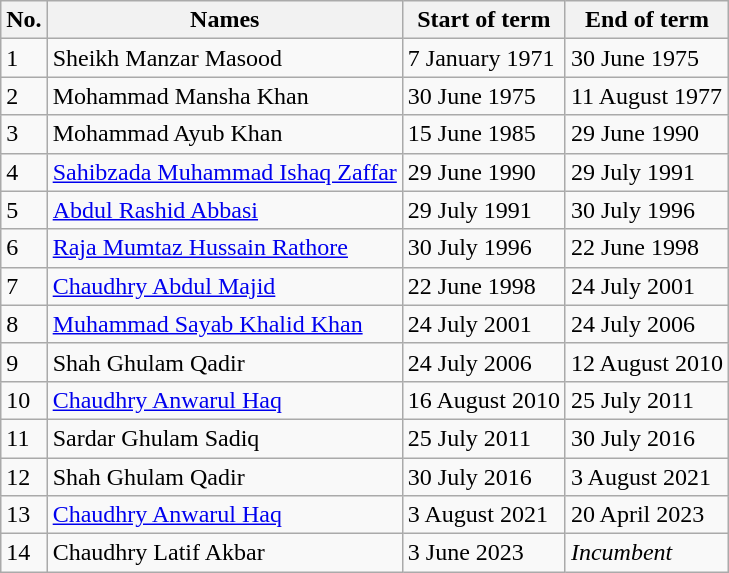<table class="wikitable">
<tr>
<th>No.</th>
<th>Names</th>
<th>Start of term</th>
<th>End of term</th>
</tr>
<tr>
<td>1</td>
<td>Sheikh Manzar Masood</td>
<td>7 January 1971</td>
<td>30 June 1975</td>
</tr>
<tr>
<td>2</td>
<td>Mohammad Mansha Khan</td>
<td>30 June 1975</td>
<td>11 August 1977</td>
</tr>
<tr>
<td>3</td>
<td>Mohammad Ayub Khan</td>
<td>15 June 1985</td>
<td>29 June 1990</td>
</tr>
<tr>
<td>4</td>
<td><a href='#'>Sahibzada Muhammad Ishaq Zaffar</a></td>
<td>29 June 1990</td>
<td>29 July 1991</td>
</tr>
<tr>
<td>5</td>
<td><a href='#'>Abdul Rashid Abbasi</a></td>
<td>29 July 1991</td>
<td>30 July 1996</td>
</tr>
<tr>
<td>6</td>
<td><a href='#'>Raja Mumtaz Hussain Rathore</a></td>
<td>30 July 1996</td>
<td>22 June 1998</td>
</tr>
<tr>
<td>7</td>
<td><a href='#'>Chaudhry Abdul Majid</a></td>
<td>22 June 1998</td>
<td>24 July 2001</td>
</tr>
<tr>
<td>8</td>
<td><a href='#'>Muhammad Sayab Khalid Khan</a></td>
<td>24 July 2001</td>
<td>24 July 2006</td>
</tr>
<tr>
<td>9</td>
<td>Shah Ghulam Qadir</td>
<td>24 July 2006</td>
<td>12 August 2010</td>
</tr>
<tr>
<td>10</td>
<td><a href='#'>Chaudhry Anwarul Haq</a></td>
<td>16 August 2010</td>
<td>25 July 2011</td>
</tr>
<tr>
<td>11</td>
<td>Sardar Ghulam Sadiq</td>
<td>25 July 2011</td>
<td>30 July 2016</td>
</tr>
<tr>
<td>12</td>
<td>Shah Ghulam Qadir</td>
<td>30 July 2016</td>
<td>3 August 2021</td>
</tr>
<tr>
<td>13</td>
<td><a href='#'>Chaudhry Anwarul Haq</a></td>
<td>3 August 2021</td>
<td>20 April 2023</td>
</tr>
<tr>
<td>14</td>
<td>Chaudhry Latif Akbar</td>
<td>3 June 2023</td>
<td><em>Incumbent</em></td>
</tr>
</table>
